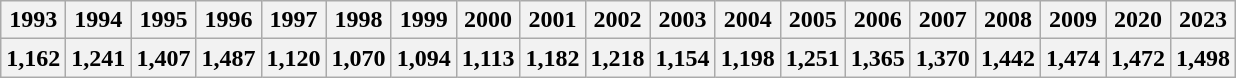<table class=wikitable>
<tr>
<th>1993</th>
<th>1994</th>
<th>1995</th>
<th>1996</th>
<th>1997</th>
<th>1998</th>
<th>1999</th>
<th>2000</th>
<th>2001</th>
<th>2002</th>
<th>2003</th>
<th>2004</th>
<th>2005</th>
<th>2006</th>
<th>2007</th>
<th>2008</th>
<th>2009</th>
<th>2020</th>
<th>2023</th>
</tr>
<tr>
<th>1,162</th>
<th>1,241</th>
<th>1,407</th>
<th>1,487</th>
<th>1,120</th>
<th>1,070</th>
<th>1,094</th>
<th>1,113</th>
<th>1,182</th>
<th>1,218</th>
<th>1,154</th>
<th>1,198</th>
<th>1,251</th>
<th>1,365</th>
<th>1,370</th>
<th>1,442</th>
<th>1,474</th>
<th>1,472</th>
<th>1,498</th>
</tr>
</table>
